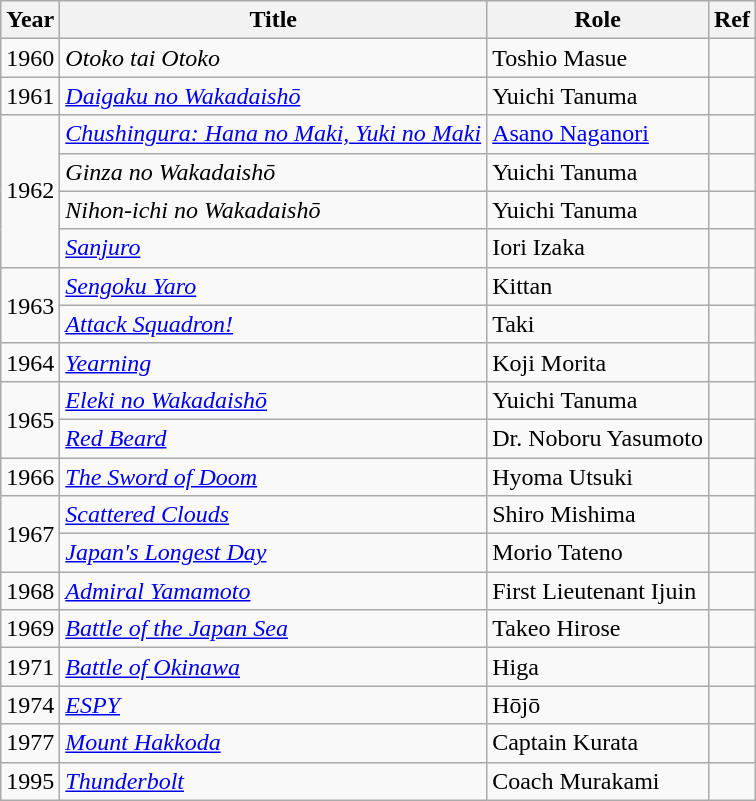<table class="wikitable sortable">
<tr>
<th>Year</th>
<th>Title</th>
<th>Role</th>
<th class="unsortable">Ref</th>
</tr>
<tr>
<td>1960</td>
<td><em>Otoko tai Otoko</em></td>
<td>Toshio Masue</td>
<td></td>
</tr>
<tr>
<td>1961</td>
<td><em><a href='#'>Daigaku no Wakadaishō</a></em></td>
<td>Yuichi Tanuma</td>
<td></td>
</tr>
<tr>
<td rowspan=4>1962</td>
<td><em><a href='#'>Chushingura: Hana no Maki, Yuki no Maki</a></em></td>
<td><a href='#'>Asano Naganori</a></td>
<td></td>
</tr>
<tr>
<td><em>Ginza no Wakadaishō</em></td>
<td>Yuichi Tanuma</td>
<td></td>
</tr>
<tr>
<td><em>Nihon-ichi no Wakadaishō</em></td>
<td>Yuichi Tanuma</td>
<td></td>
</tr>
<tr>
<td><em><a href='#'>Sanjuro</a></em></td>
<td>Iori Izaka</td>
<td></td>
</tr>
<tr>
<td rowspan=2>1963</td>
<td><em><a href='#'>Sengoku Yaro</a></em></td>
<td>Kittan</td>
<td></td>
</tr>
<tr>
<td><em><a href='#'>Attack Squadron!</a></em></td>
<td>Taki</td>
<td></td>
</tr>
<tr>
<td>1964</td>
<td><em><a href='#'>Yearning</a></em></td>
<td>Koji Morita</td>
<td></td>
</tr>
<tr>
<td rowspan=2>1965</td>
<td><em><a href='#'>Eleki no Wakadaishō</a></em></td>
<td>Yuichi Tanuma</td>
<td></td>
</tr>
<tr>
<td><em><a href='#'>Red Beard</a></em></td>
<td>Dr. Noboru Yasumoto</td>
<td></td>
</tr>
<tr>
<td>1966</td>
<td><em><a href='#'>The Sword of Doom</a></em></td>
<td>Hyoma Utsuki</td>
<td></td>
</tr>
<tr>
<td rowspan=2>1967</td>
<td><em><a href='#'>Scattered Clouds</a></em></td>
<td>Shiro Mishima</td>
<td></td>
</tr>
<tr>
<td><em><a href='#'>Japan's Longest Day</a></em></td>
<td>Morio Tateno</td>
<td></td>
</tr>
<tr>
<td>1968</td>
<td><em><a href='#'>Admiral Yamamoto</a></em></td>
<td>First Lieutenant Ijuin</td>
<td></td>
</tr>
<tr>
<td>1969</td>
<td><em><a href='#'>Battle of the Japan Sea</a></em></td>
<td>Takeo Hirose</td>
<td></td>
</tr>
<tr>
<td>1971</td>
<td><em><a href='#'>Battle of Okinawa</a></em></td>
<td>Higa</td>
<td></td>
</tr>
<tr>
<td>1974</td>
<td><em><a href='#'>ESPY</a></em></td>
<td>Hōjō</td>
<td></td>
</tr>
<tr>
<td>1977</td>
<td><em><a href='#'>Mount Hakkoda</a></em></td>
<td>Captain Kurata</td>
<td></td>
</tr>
<tr>
<td>1995</td>
<td><em><a href='#'>Thunderbolt</a></em></td>
<td>Coach Murakami</td>
<td></td>
</tr>
</table>
